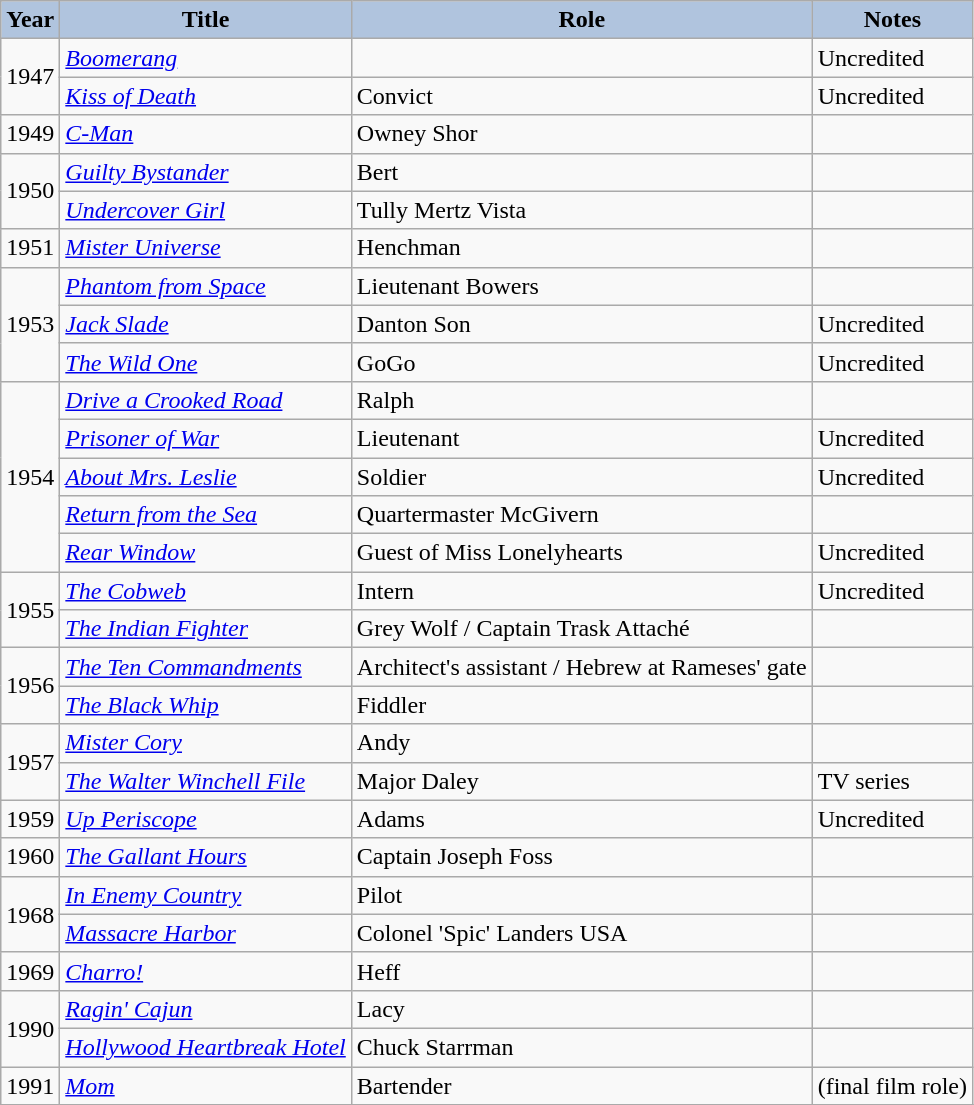<table class="wikitable">
<tr>
<th style="background:#B0C4DE;">Year</th>
<th style="background:#B0C4DE;">Title</th>
<th style="background:#B0C4DE;">Role</th>
<th style="background:#B0C4DE;">Notes</th>
</tr>
<tr>
<td rowspan=2>1947</td>
<td><em><a href='#'>Boomerang</a></em></td>
<td></td>
<td>Uncredited</td>
</tr>
<tr>
<td><em><a href='#'>Kiss of Death</a></em></td>
<td>Convict</td>
<td>Uncredited</td>
</tr>
<tr>
<td>1949</td>
<td><em><a href='#'>C-Man</a></em></td>
<td>Owney Shor</td>
<td></td>
</tr>
<tr>
<td rowspan=2>1950</td>
<td><em><a href='#'>Guilty Bystander</a></em></td>
<td>Bert</td>
<td></td>
</tr>
<tr>
<td><em><a href='#'>Undercover Girl</a></em></td>
<td>Tully Mertz Vista</td>
<td></td>
</tr>
<tr>
<td>1951</td>
<td><em><a href='#'>Mister Universe</a></em></td>
<td>Henchman</td>
<td></td>
</tr>
<tr>
<td rowspan=3>1953</td>
<td><em><a href='#'>Phantom from Space</a></em></td>
<td>Lieutenant Bowers</td>
<td></td>
</tr>
<tr>
<td><em><a href='#'>Jack Slade</a></em></td>
<td>Danton Son</td>
<td>Uncredited</td>
</tr>
<tr>
<td><em><a href='#'>The Wild One</a></em></td>
<td>GoGo</td>
<td>Uncredited</td>
</tr>
<tr>
<td rowspan=5>1954</td>
<td><em><a href='#'>Drive a Crooked Road</a></em></td>
<td>Ralph</td>
<td></td>
</tr>
<tr>
<td><em><a href='#'>Prisoner of War</a></em></td>
<td>Lieutenant</td>
<td>Uncredited</td>
</tr>
<tr>
<td><em><a href='#'>About Mrs. Leslie</a></em></td>
<td>Soldier</td>
<td>Uncredited</td>
</tr>
<tr>
<td><em><a href='#'>Return from the Sea</a></em></td>
<td>Quartermaster McGivern</td>
<td></td>
</tr>
<tr>
<td><em><a href='#'>Rear Window</a></em></td>
<td>Guest of Miss Lonelyhearts</td>
<td>Uncredited</td>
</tr>
<tr>
<td rowspan=2>1955</td>
<td><em><a href='#'>The Cobweb</a></em></td>
<td>Intern</td>
<td>Uncredited</td>
</tr>
<tr>
<td><em><a href='#'>The Indian Fighter</a></em></td>
<td>Grey Wolf / Captain Trask Attaché</td>
<td></td>
</tr>
<tr>
<td rowspan=2>1956</td>
<td><em><a href='#'>The Ten Commandments</a></em></td>
<td>Architect's assistant / Hebrew at Rameses' gate</td>
<td></td>
</tr>
<tr>
<td><em><a href='#'>The Black Whip</a></em></td>
<td>Fiddler</td>
<td></td>
</tr>
<tr>
<td rowspan=2>1957</td>
<td><em><a href='#'>Mister Cory</a></em></td>
<td>Andy</td>
<td></td>
</tr>
<tr>
<td><em><a href='#'>The Walter Winchell File</a></em></td>
<td>Major Daley</td>
<td>TV series</td>
</tr>
<tr>
<td>1959</td>
<td><em><a href='#'>Up Periscope</a></em></td>
<td>Adams</td>
<td>Uncredited</td>
</tr>
<tr>
<td>1960</td>
<td><em><a href='#'>The Gallant Hours</a></em></td>
<td>Captain Joseph Foss</td>
<td></td>
</tr>
<tr>
<td rowspan=2>1968</td>
<td><em><a href='#'>In Enemy Country</a></em></td>
<td>Pilot</td>
<td></td>
</tr>
<tr>
<td><em><a href='#'>Massacre Harbor</a></em></td>
<td>Colonel 'Spic' Landers USA</td>
<td></td>
</tr>
<tr>
<td>1969</td>
<td><em><a href='#'>Charro!</a></em></td>
<td>Heff</td>
<td></td>
</tr>
<tr>
<td rowspan=2>1990</td>
<td><em><a href='#'>Ragin' Cajun</a></em></td>
<td>Lacy</td>
<td></td>
</tr>
<tr>
<td><em><a href='#'>Hollywood Heartbreak Hotel</a></em></td>
<td>Chuck Starrman</td>
<td></td>
</tr>
<tr>
<td>1991</td>
<td><em><a href='#'>Mom</a></em></td>
<td>Bartender</td>
<td>(final film role)</td>
</tr>
<tr>
</tr>
</table>
